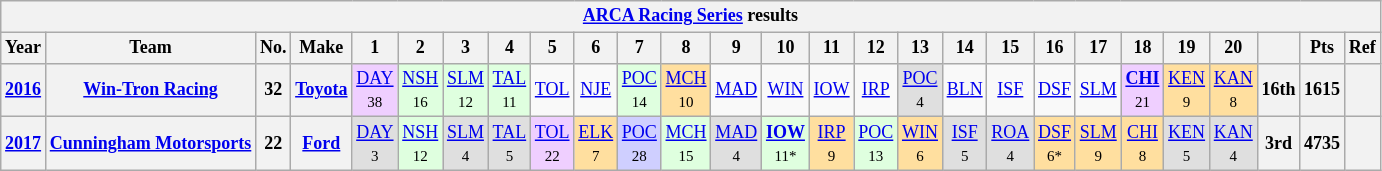<table class="wikitable" style="text-align:center; font-size:75%">
<tr>
<th colspan=45><a href='#'>ARCA Racing Series</a> results</th>
</tr>
<tr>
<th>Year</th>
<th>Team</th>
<th>No.</th>
<th>Make</th>
<th>1</th>
<th>2</th>
<th>3</th>
<th>4</th>
<th>5</th>
<th>6</th>
<th>7</th>
<th>8</th>
<th>9</th>
<th>10</th>
<th>11</th>
<th>12</th>
<th>13</th>
<th>14</th>
<th>15</th>
<th>16</th>
<th>17</th>
<th>18</th>
<th>19</th>
<th>20</th>
<th></th>
<th>Pts</th>
<th>Ref</th>
</tr>
<tr>
<th><a href='#'>2016</a></th>
<th><a href='#'>Win-Tron Racing</a></th>
<th>32</th>
<th><a href='#'>Toyota</a></th>
<td style="background:#EFCFFF;"><a href='#'>DAY</a><br><small>38</small></td>
<td style="background:#DFFFDF;"><a href='#'>NSH</a><br><small>16</small></td>
<td style="background:#DFFFDF;"><a href='#'>SLM</a><br><small>12</small></td>
<td style="background:#DFFFDF;"><a href='#'>TAL</a><br><small>11</small></td>
<td><a href='#'>TOL</a></td>
<td><a href='#'>NJE</a></td>
<td style="background:#DFFFDF;"><a href='#'>POC</a><br><small>14</small></td>
<td style="background:#FFDF9F;"><a href='#'>MCH</a><br><small>10</small></td>
<td><a href='#'>MAD</a></td>
<td><a href='#'>WIN</a></td>
<td><a href='#'>IOW</a></td>
<td><a href='#'>IRP</a></td>
<td style="background:#DFDFDF;"><a href='#'>POC</a><br><small>4</small></td>
<td><a href='#'>BLN</a></td>
<td><a href='#'>ISF</a></td>
<td><a href='#'>DSF</a></td>
<td><a href='#'>SLM</a></td>
<td style="background:#EFCFFF;"><strong><a href='#'>CHI</a></strong><br><small>21</small></td>
<td style="background:#FFDF9F;"><a href='#'>KEN</a><br><small>9</small></td>
<td style="background:#FFDF9F;"><a href='#'>KAN</a><br><small>8</small></td>
<th>16th</th>
<th>1615</th>
<th></th>
</tr>
<tr>
<th><a href='#'>2017</a></th>
<th><a href='#'>Cunningham Motorsports</a></th>
<th>22</th>
<th><a href='#'>Ford</a></th>
<td style="background:#DFDFDF;"><a href='#'>DAY</a><br><small>3</small></td>
<td style="background:#DFFFDF;"><a href='#'>NSH</a><br><small>12</small></td>
<td style="background:#DFDFDF;"><a href='#'>SLM</a><br><small>4</small></td>
<td style="background:#DFDFDF;"><a href='#'>TAL</a><br><small>5</small></td>
<td style="background:#EFCFFF;"><a href='#'>TOL</a><br><small>22</small></td>
<td style="background:#FFDF9F;"><a href='#'>ELK</a><br><small>7</small></td>
<td style="background:#CFCFFF;"><a href='#'>POC</a><br><small>28</small></td>
<td style="background:#DFFFDF;"><a href='#'>MCH</a><br><small>15</small></td>
<td style="background:#DFDFDF;"><a href='#'>MAD</a><br><small>4</small></td>
<td style="background:#DFFFDF;"><strong><a href='#'>IOW</a></strong><br><small>11*</small></td>
<td style="background:#FFDF9F;"><a href='#'>IRP</a><br><small>9</small></td>
<td style="background:#DFFFDF;"><a href='#'>POC</a><br><small>13</small></td>
<td style="background:#FFDF9F;"><a href='#'>WIN</a><br><small>6</small></td>
<td style="background:#DFDFDF;"><a href='#'>ISF</a><br><small>5</small></td>
<td style="background:#DFDFDF;"><a href='#'>ROA</a><br><small>4</small></td>
<td style="background:#FFDF9F;"><a href='#'>DSF</a><br><small>6*</small></td>
<td style="background:#FFDF9F;"><a href='#'>SLM</a><br><small>9</small></td>
<td style="background:#FFDF9F;"><a href='#'>CHI</a><br><small>8</small></td>
<td style="background:#DFDFDF;"><a href='#'>KEN</a><br><small>5</small></td>
<td style="background:#DFDFDF;"><a href='#'>KAN</a><br><small>4</small></td>
<th>3rd</th>
<th>4735</th>
<th></th>
</tr>
</table>
